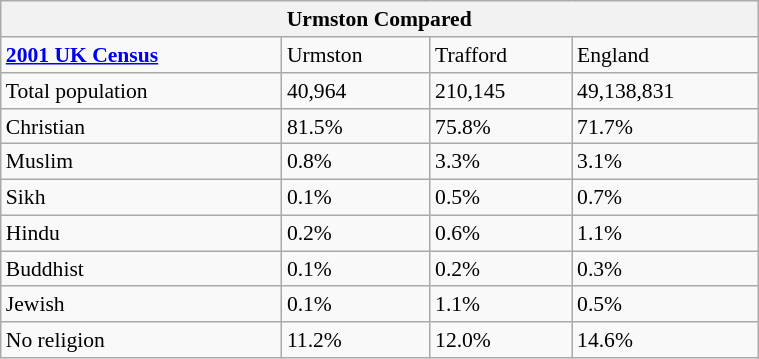<table class="wikitable" id="toc" style="float: right; margin-left: 2em; width: 40%; font-size: 90%;" cellspacing="3">
<tr>
<th colspan="4"><strong>Urmston Compared</strong></th>
</tr>
<tr>
<td><strong><a href='#'>2001 UK Census</a></strong></td>
<td>Urmston</td>
<td>Trafford</td>
<td>England</td>
</tr>
<tr>
<td>Total population</td>
<td>40,964</td>
<td>210,145</td>
<td>49,138,831</td>
</tr>
<tr>
<td>Christian</td>
<td>81.5%</td>
<td>75.8%</td>
<td>71.7%</td>
</tr>
<tr>
<td>Muslim</td>
<td>0.8%</td>
<td>3.3%</td>
<td>3.1%</td>
</tr>
<tr>
<td>Sikh</td>
<td>0.1%</td>
<td>0.5%</td>
<td>0.7%</td>
</tr>
<tr>
<td>Hindu</td>
<td>0.2%</td>
<td>0.6%</td>
<td>1.1%</td>
</tr>
<tr>
<td>Buddhist</td>
<td>0.1%</td>
<td>0.2%</td>
<td>0.3%</td>
</tr>
<tr>
<td>Jewish</td>
<td>0.1%</td>
<td>1.1%</td>
<td>0.5%</td>
</tr>
<tr>
<td>No religion</td>
<td>11.2%</td>
<td>12.0%</td>
<td>14.6%</td>
</tr>
</table>
